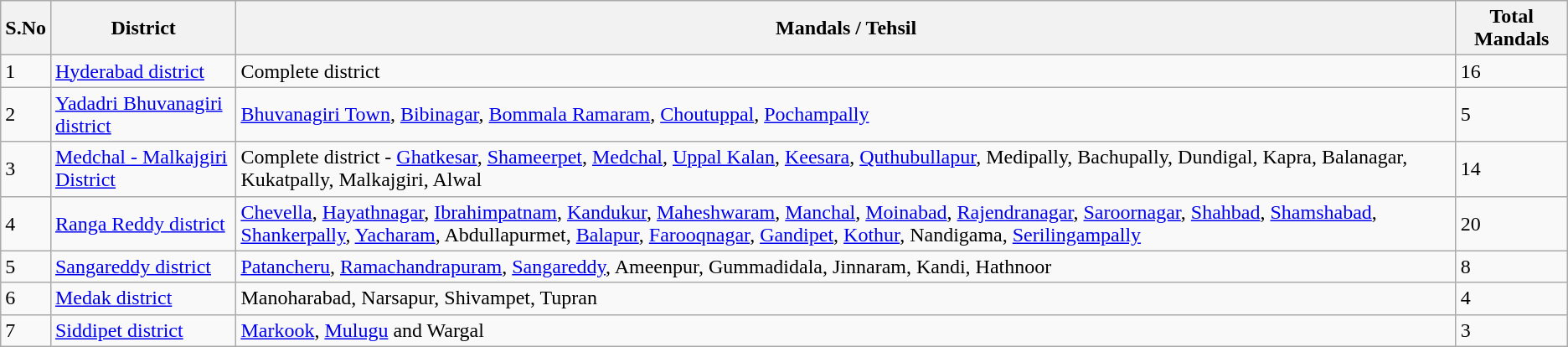<table class="wikitable">
<tr>
<th>S.No</th>
<th>District</th>
<th>Mandals / Tehsil</th>
<th>Total Mandals</th>
</tr>
<tr>
<td>1</td>
<td><a href='#'>Hyderabad district</a></td>
<td>Complete district</td>
<td>16</td>
</tr>
<tr>
<td>2</td>
<td><a href='#'>Yadadri Bhuvanagiri district</a></td>
<td><a href='#'>Bhuvanagiri Town</a>, <a href='#'>Bibinagar</a>, <a href='#'>Bommala Ramaram</a>, <a href='#'>Choutuppal</a>, <a href='#'>Pochampally</a></td>
<td>5</td>
</tr>
<tr>
<td>3</td>
<td><a href='#'>Medchal - Malkajgiri District</a></td>
<td>Complete district - <a href='#'>Ghatkesar</a>, <a href='#'>Shameerpet</a>, <a href='#'>Medchal</a>, <a href='#'>Uppal Kalan</a>, <a href='#'>Keesara</a>, <a href='#'>Quthubullapur</a>, Medipally, Bachupally, Dundigal, Kapra, Balanagar, Kukatpally, Malkajgiri, Alwal</td>
<td>14</td>
</tr>
<tr>
<td>4</td>
<td><a href='#'>Ranga Reddy district</a></td>
<td><a href='#'>Chevella</a>, <a href='#'>Hayathnagar</a>, <a href='#'>Ibrahimpatnam</a>, <a href='#'>Kandukur</a>, <a href='#'>Maheshwaram</a>, <a href='#'>Manchal</a>, <a href='#'>Moinabad</a>, <a href='#'>Rajendranagar</a>, <a href='#'>Saroornagar</a>, <a href='#'>Shahbad</a>, <a href='#'>Shamshabad</a>, <a href='#'>Shankerpally</a>, <a href='#'>Yacharam</a>, Abdullapurmet, <a href='#'>Balapur</a>, <a href='#'>Farooqnagar</a>, <a href='#'>Gandipet</a>, <a href='#'>Kothur</a>, Nandigama, <a href='#'>Serilingampally</a></td>
<td>20</td>
</tr>
<tr>
<td>5</td>
<td><a href='#'>Sangareddy district</a></td>
<td><a href='#'>Patancheru</a>, <a href='#'>Ramachandrapuram</a>, <a href='#'>Sangareddy</a>, Ameenpur, Gummadidala, Jinnaram, Kandi, Hathnoor</td>
<td>8</td>
</tr>
<tr>
<td>6</td>
<td><a href='#'>Medak district</a></td>
<td>Manoharabad, Narsapur, Shivampet, Tupran</td>
<td>4</td>
</tr>
<tr>
<td>7</td>
<td><a href='#'>Siddipet district</a></td>
<td><a href='#'>Markook</a>, <a href='#'>Mulugu</a> and Wargal</td>
<td>3</td>
</tr>
</table>
